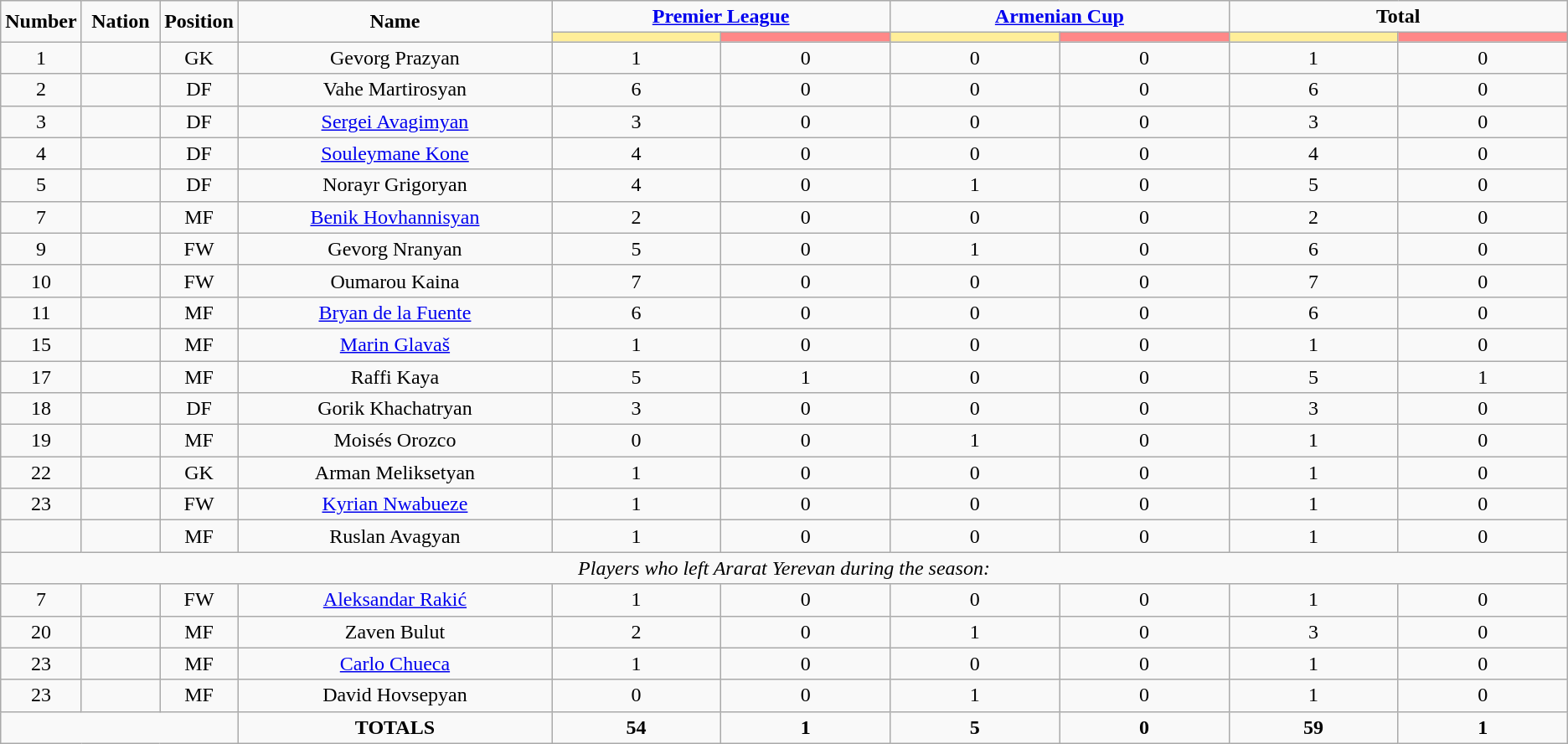<table class="wikitable" style="text-align:center;">
<tr>
<td rowspan="2"  style="width:5%; text-align:center;"><strong>Number</strong></td>
<td rowspan="2"  style="width:5%; text-align:center;"><strong>Nation</strong></td>
<td rowspan="2"  style="width:5%; text-align:center;"><strong>Position</strong></td>
<td rowspan="2"  style="width:20%; text-align:center;"><strong>Name</strong></td>
<td colspan="2" style="text-align:center;"><strong><a href='#'>Premier League</a></strong></td>
<td colspan="2" style="text-align:center;"><strong><a href='#'>Armenian Cup</a></strong></td>
<td colspan="2" style="text-align:center;"><strong>Total</strong></td>
</tr>
<tr>
<th style="width:60px; background:#fe9;"></th>
<th style="width:60px; background:#ff8888;"></th>
<th style="width:60px; background:#fe9;"></th>
<th style="width:60px; background:#ff8888;"></th>
<th style="width:60px; background:#fe9;"></th>
<th style="width:60px; background:#ff8888;"></th>
</tr>
<tr>
<td>1</td>
<td></td>
<td>GK</td>
<td>Gevorg Prazyan</td>
<td>1</td>
<td>0</td>
<td>0</td>
<td>0</td>
<td>1</td>
<td>0</td>
</tr>
<tr>
<td>2</td>
<td></td>
<td>DF</td>
<td>Vahe Martirosyan</td>
<td>6</td>
<td>0</td>
<td>0</td>
<td>0</td>
<td>6</td>
<td>0</td>
</tr>
<tr>
<td>3</td>
<td></td>
<td>DF</td>
<td><a href='#'>Sergei Avagimyan</a></td>
<td>3</td>
<td>0</td>
<td>0</td>
<td>0</td>
<td>3</td>
<td>0</td>
</tr>
<tr>
<td>4</td>
<td></td>
<td>DF</td>
<td><a href='#'>Souleymane Kone</a></td>
<td>4</td>
<td>0</td>
<td>0</td>
<td>0</td>
<td>4</td>
<td>0</td>
</tr>
<tr>
<td>5</td>
<td></td>
<td>DF</td>
<td>Norayr Grigoryan</td>
<td>4</td>
<td>0</td>
<td>1</td>
<td>0</td>
<td>5</td>
<td>0</td>
</tr>
<tr>
<td>7</td>
<td></td>
<td>MF</td>
<td><a href='#'>Benik Hovhannisyan</a></td>
<td>2</td>
<td>0</td>
<td>0</td>
<td>0</td>
<td>2</td>
<td>0</td>
</tr>
<tr>
<td>9</td>
<td></td>
<td>FW</td>
<td>Gevorg Nranyan</td>
<td>5</td>
<td>0</td>
<td>1</td>
<td>0</td>
<td>6</td>
<td>0</td>
</tr>
<tr>
<td>10</td>
<td></td>
<td>FW</td>
<td>Oumarou Kaina</td>
<td>7</td>
<td>0</td>
<td>0</td>
<td>0</td>
<td>7</td>
<td>0</td>
</tr>
<tr>
<td>11</td>
<td></td>
<td>MF</td>
<td><a href='#'>Bryan de la Fuente</a></td>
<td>6</td>
<td>0</td>
<td>0</td>
<td>0</td>
<td>6</td>
<td>0</td>
</tr>
<tr>
<td>15</td>
<td></td>
<td>MF</td>
<td><a href='#'>Marin Glavaš</a></td>
<td>1</td>
<td>0</td>
<td>0</td>
<td>0</td>
<td>1</td>
<td>0</td>
</tr>
<tr>
<td>17</td>
<td></td>
<td>MF</td>
<td>Raffi Kaya</td>
<td>5</td>
<td>1</td>
<td>0</td>
<td>0</td>
<td>5</td>
<td>1</td>
</tr>
<tr>
<td>18</td>
<td></td>
<td>DF</td>
<td>Gorik Khachatryan</td>
<td>3</td>
<td>0</td>
<td>0</td>
<td>0</td>
<td>3</td>
<td>0</td>
</tr>
<tr>
<td>19</td>
<td></td>
<td>MF</td>
<td>Moisés Orozco</td>
<td>0</td>
<td>0</td>
<td>1</td>
<td>0</td>
<td>1</td>
<td>0</td>
</tr>
<tr>
<td>22</td>
<td></td>
<td>GK</td>
<td>Arman Meliksetyan</td>
<td>1</td>
<td>0</td>
<td>0</td>
<td>0</td>
<td>1</td>
<td>0</td>
</tr>
<tr>
<td>23</td>
<td></td>
<td>FW</td>
<td><a href='#'>Kyrian Nwabueze</a></td>
<td>1</td>
<td>0</td>
<td>0</td>
<td>0</td>
<td>1</td>
<td>0</td>
</tr>
<tr>
<td></td>
<td></td>
<td>MF</td>
<td>Ruslan Avagyan</td>
<td>1</td>
<td>0</td>
<td>0</td>
<td>0</td>
<td>1</td>
<td>0</td>
</tr>
<tr>
<td colspan="14"><em>Players who left Ararat Yerevan during the season:</em></td>
</tr>
<tr>
<td>7</td>
<td></td>
<td>FW</td>
<td><a href='#'>Aleksandar Rakić</a></td>
<td>1</td>
<td>0</td>
<td>0</td>
<td>0</td>
<td>1</td>
<td>0</td>
</tr>
<tr>
<td>20</td>
<td></td>
<td>MF</td>
<td>Zaven Bulut</td>
<td>2</td>
<td>0</td>
<td>1</td>
<td>0</td>
<td>3</td>
<td>0</td>
</tr>
<tr>
<td>23</td>
<td></td>
<td>MF</td>
<td><a href='#'>Carlo Chueca</a></td>
<td>1</td>
<td>0</td>
<td>0</td>
<td>0</td>
<td>1</td>
<td>0</td>
</tr>
<tr>
<td>23</td>
<td></td>
<td>MF</td>
<td>David Hovsepyan</td>
<td>0</td>
<td>0</td>
<td>1</td>
<td>0</td>
<td>1</td>
<td>0</td>
</tr>
<tr>
<td colspan="3"></td>
<td><strong>TOTALS</strong></td>
<td><strong>54</strong></td>
<td><strong>1</strong></td>
<td><strong>5</strong></td>
<td><strong>0</strong></td>
<td><strong>59</strong></td>
<td><strong>1</strong></td>
</tr>
</table>
